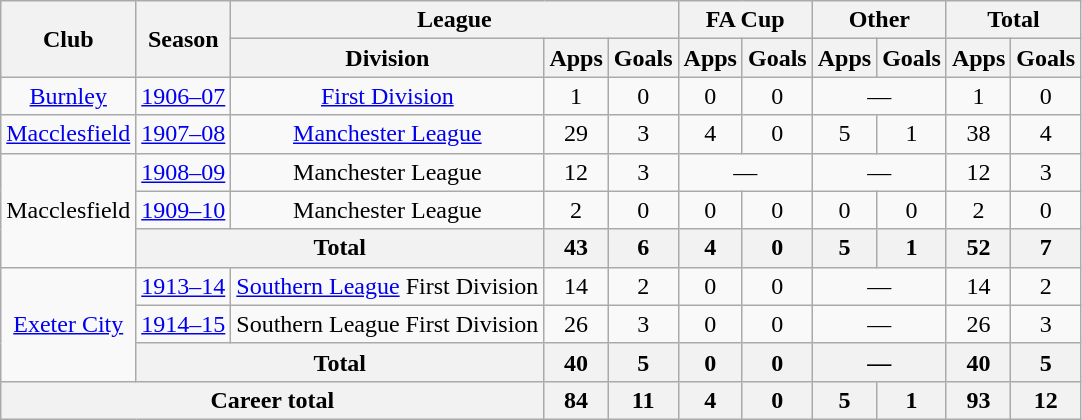<table class="wikitable" style="text-align: center;">
<tr>
<th rowspan="2">Club</th>
<th rowspan="2">Season</th>
<th colspan="3">League</th>
<th colspan="2">FA Cup</th>
<th colspan="2">Other</th>
<th colspan="2">Total</th>
</tr>
<tr>
<th>Division</th>
<th>Apps</th>
<th>Goals</th>
<th>Apps</th>
<th>Goals</th>
<th>Apps</th>
<th>Goals</th>
<th>Apps</th>
<th>Goals</th>
</tr>
<tr>
<td><a href='#'>Burnley</a></td>
<td><a href='#'>1906–07</a></td>
<td><a href='#'>First Division</a></td>
<td>1</td>
<td>0</td>
<td>0</td>
<td>0</td>
<td colspan="2">—</td>
<td>1</td>
<td>0</td>
</tr>
<tr>
<td><a href='#'>Macclesfield</a></td>
<td><a href='#'>1907–08</a></td>
<td><a href='#'>Manchester League</a></td>
<td>29</td>
<td>3</td>
<td>4</td>
<td>0</td>
<td>5</td>
<td>1</td>
<td>38</td>
<td>4</td>
</tr>
<tr>
<td rowspan="3">Macclesfield</td>
<td><a href='#'>1908–09</a></td>
<td>Manchester League</td>
<td>12</td>
<td>3</td>
<td colspan="2">—</td>
<td colspan="2">—</td>
<td>12</td>
<td>3</td>
</tr>
<tr>
<td><a href='#'>1909–10</a></td>
<td>Manchester League</td>
<td>2</td>
<td>0</td>
<td>0</td>
<td>0</td>
<td>0</td>
<td>0</td>
<td>2</td>
<td>0</td>
</tr>
<tr>
<th colspan="2">Total</th>
<th>43</th>
<th>6</th>
<th>4</th>
<th>0</th>
<th>5</th>
<th>1</th>
<th>52</th>
<th>7</th>
</tr>
<tr>
<td rowspan="3"><a href='#'>Exeter City</a></td>
<td><a href='#'>1913–14</a></td>
<td><a href='#'>Southern League</a> First Division</td>
<td>14</td>
<td>2</td>
<td>0</td>
<td>0</td>
<td colspan="2">—</td>
<td>14</td>
<td>2</td>
</tr>
<tr>
<td><a href='#'>1914–15</a></td>
<td>Southern League First Division</td>
<td>26</td>
<td>3</td>
<td>0</td>
<td>0</td>
<td colspan="2">—</td>
<td>26</td>
<td>3</td>
</tr>
<tr>
<th colspan="2">Total</th>
<th>40</th>
<th>5</th>
<th>0</th>
<th>0</th>
<th colspan="2">—</th>
<th>40</th>
<th>5</th>
</tr>
<tr>
<th colspan="3">Career total</th>
<th>84</th>
<th>11</th>
<th>4</th>
<th>0</th>
<th>5</th>
<th>1</th>
<th>93</th>
<th>12</th>
</tr>
</table>
